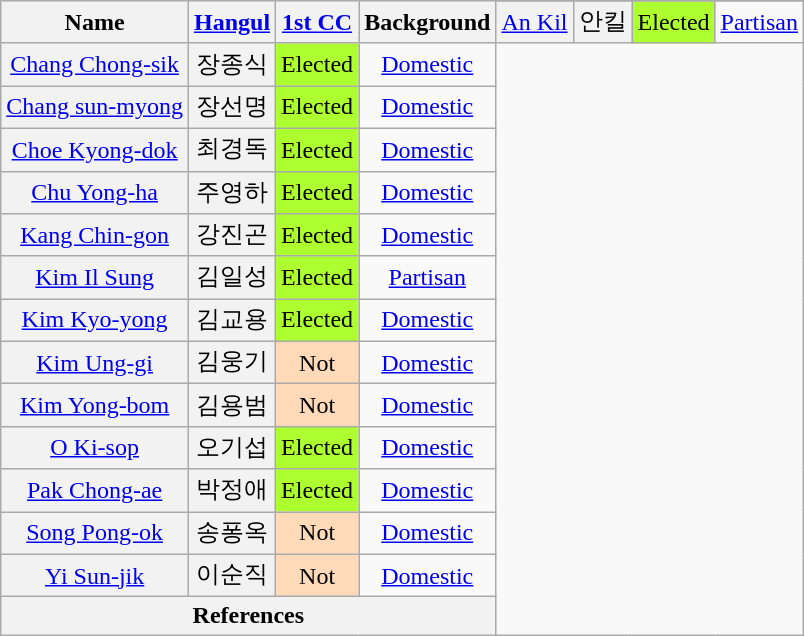<table class="wikitable sortable">
<tr>
<th rowspan="2">Name</th>
<th rowspan="2" class="unsortable"><a href='#'>Hangul</a></th>
<th rowspan="2"><a href='#'>1st CC</a></th>
<th rowspan="2">Background</th>
</tr>
<tr>
<th align="center" scope="row" style="font-weight:normal;"><a href='#'>An Kil</a></th>
<th align="center" scope="row" style="font-weight:normal;">안킬</th>
<td align="center" style="background: GreenYellow">Elected</td>
<td align="center"><a href='#'>Partisan</a></td>
</tr>
<tr>
<th align="center" scope="row" style="font-weight:normal;"><a href='#'>Chang Chong-sik</a></th>
<th align="center" scope="row" style="font-weight:normal;">장종식</th>
<td align="center" style="background: GreenYellow">Elected</td>
<td align="center"><a href='#'>Domestic</a></td>
</tr>
<tr>
<th align="center" scope="row" style="font-weight:normal;"><a href='#'>Chang sun-myong</a></th>
<th align="center" scope="row" style="font-weight:normal;">장선명</th>
<td align="center" style="background: GreenYellow">Elected</td>
<td align="center"><a href='#'>Domestic</a></td>
</tr>
<tr>
<th align="center" scope="row" style="font-weight:normal;"><a href='#'>Choe Kyong-dok</a></th>
<th align="center" scope="row" style="font-weight:normal;">최경독</th>
<td align="center" style="background: GreenYellow">Elected</td>
<td align="center"><a href='#'>Domestic</a></td>
</tr>
<tr>
<th align="center" scope="row" style="font-weight:normal;"><a href='#'>Chu Yong-ha</a></th>
<th align="center" scope="row" style="font-weight:normal;">주영하</th>
<td align="center" style="background: GreenYellow">Elected</td>
<td align="center"><a href='#'>Domestic</a></td>
</tr>
<tr>
<th align="center" scope="row" style="font-weight:normal;"><a href='#'>Kang Chin-gon</a></th>
<th align="center" scope="row" style="font-weight:normal;">강진곤</th>
<td align="center" style="background: GreenYellow">Elected</td>
<td align="center"><a href='#'>Domestic</a></td>
</tr>
<tr>
<th align="center" scope="row" style="font-weight:normal;"><a href='#'>Kim Il Sung</a></th>
<th align="center" scope="row" style="font-weight:normal;">김일성</th>
<td align="center" style="background: GreenYellow">Elected</td>
<td align="center"><a href='#'>Partisan</a></td>
</tr>
<tr>
<th align="center" scope="row" style="font-weight:normal;"><a href='#'>Kim Kyo-yong</a></th>
<th align="center" scope="row" style="font-weight:normal;">김교용</th>
<td align="center" style="background: GreenYellow">Elected</td>
<td align="center"><a href='#'>Domestic</a></td>
</tr>
<tr>
<th align="center" scope="row" style="font-weight:normal;"><a href='#'>Kim Ung-gi</a></th>
<th align="center" scope="row" style="font-weight:normal;">김웅기</th>
<td style="background: PeachPuff" align="center">Not</td>
<td align="center"><a href='#'>Domestic</a></td>
</tr>
<tr>
<th align="center" scope="row" style="font-weight:normal;"><a href='#'>Kim Yong-bom</a></th>
<th align="center" scope="row" style="font-weight:normal;">김용범</th>
<td style="background: PeachPuff" align="center">Not</td>
<td align="center"><a href='#'>Domestic</a></td>
</tr>
<tr>
<th align="center" scope="row" style="font-weight:normal;"><a href='#'>O Ki-sop</a></th>
<th align="center" scope="row" style="font-weight:normal;">오기섭</th>
<td align="center" style="background: GreenYellow">Elected</td>
<td align="center"><a href='#'>Domestic</a></td>
</tr>
<tr>
<th align="center" scope="row" style="font-weight:normal;"><a href='#'>Pak Chong-ae</a></th>
<th align="center" scope="row" style="font-weight:normal;">박정애</th>
<td align="center" style="background: GreenYellow">Elected</td>
<td align="center"><a href='#'>Domestic</a></td>
</tr>
<tr>
<th align="center" scope="row" style="font-weight:normal;"><a href='#'>Song Pong-ok</a></th>
<th align="center" scope="row" style="font-weight:normal;">송퐁옥</th>
<td style="background: PeachPuff" align="center">Not</td>
<td align="center"><a href='#'>Domestic</a></td>
</tr>
<tr>
<th align="center" scope="row" style="font-weight:normal;"><a href='#'>Yi Sun-jik</a></th>
<th align="center" scope="row" style="font-weight:normal;">이순직</th>
<td style="background: PeachPuff" align="center">Not</td>
<td align="center"><a href='#'>Domestic</a></td>
</tr>
<tr>
<th colspan="4" unsortable><strong>References</strong><br></th>
</tr>
</table>
